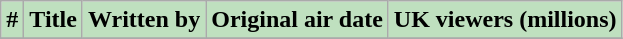<table class="wikitable plainrowheaders" style="background:#FFFFFF;">
<tr>
<th style="background: #bfe0bf;">#</th>
<th style="background: #bfe0bf;">Title</th>
<th style="background: #bfe0bf;">Written by</th>
<th style="background: #bfe0bf;">Original air date</th>
<th style="background: #bfe0bf;">UK viewers (millions)</th>
</tr>
<tr>
</tr>
</table>
